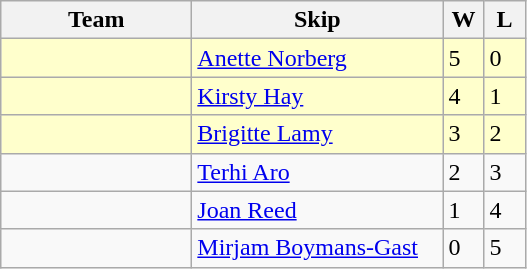<table class="wikitable">
<tr>
<th width="120">Team</th>
<th width="160">Skip</th>
<th width="20">W</th>
<th width="20">L</th>
</tr>
<tr bgcolor="#ffffcc">
<td></td>
<td><a href='#'>Anette Norberg</a></td>
<td>5</td>
<td>0</td>
</tr>
<tr bgcolor="#ffffcc">
<td></td>
<td><a href='#'>Kirsty Hay</a></td>
<td>4</td>
<td>1</td>
</tr>
<tr bgcolor="#ffffcc">
<td></td>
<td><a href='#'>Brigitte Lamy</a></td>
<td>3</td>
<td>2</td>
</tr>
<tr>
<td></td>
<td><a href='#'>Terhi Aro</a></td>
<td>2</td>
<td>3</td>
</tr>
<tr>
<td></td>
<td><a href='#'>Joan Reed</a></td>
<td>1</td>
<td>4</td>
</tr>
<tr>
<td></td>
<td><a href='#'>Mirjam Boymans-Gast</a></td>
<td>0</td>
<td>5</td>
</tr>
</table>
